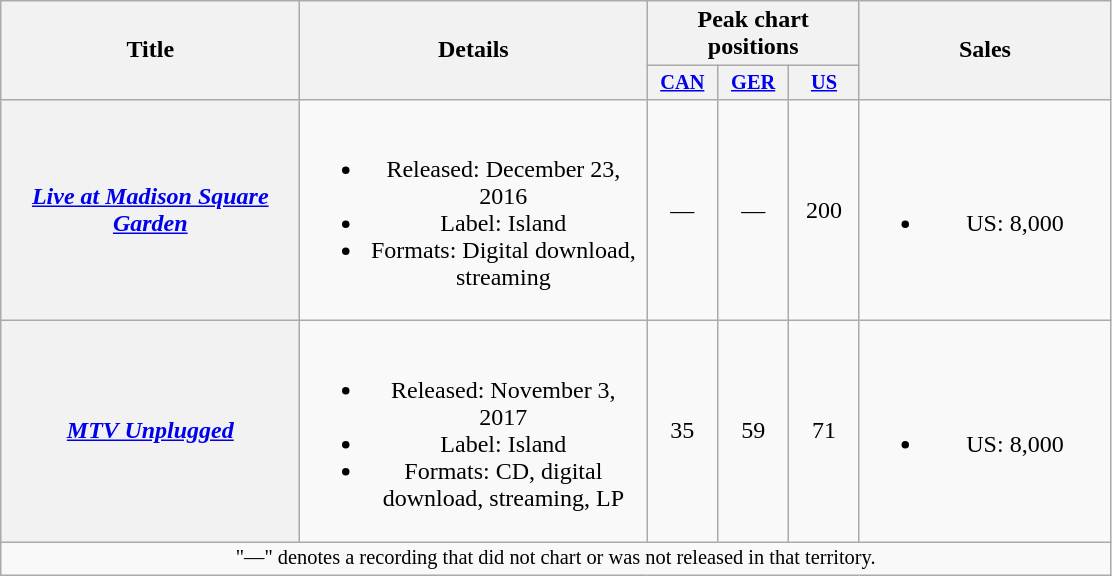<table class="wikitable plainrowheaders" style="text-align:center;">
<tr>
<th scope="col" rowspan="2" style="width:12em;">Title</th>
<th scope="col" rowspan="2" style="width:14em;">Details</th>
<th scope="col" colspan="3">Peak chart positions</th>
<th scope="col" rowspan="2" style="width:10em;">Sales</th>
</tr>
<tr>
<th scope="col" style="width:3em;font-size:85%;"><a href='#'>CAN</a><br></th>
<th scope="col" style="width:3em;font-size:85%;"><a href='#'>GER</a><br></th>
<th scope="col" style="width:3em;font-size:85%;"><a href='#'>US</a><br></th>
</tr>
<tr>
<th scope="row"><em><a href='#'>Live at Madison Square Garden</a></em></th>
<td><br><ul><li>Released: December 23, 2016</li><li>Label: Island</li><li>Formats: Digital download, streaming</li></ul></td>
<td>—</td>
<td>—</td>
<td>200</td>
<td><br><ul><li>US: 8,000</li></ul></td>
</tr>
<tr>
<th scope="row"><em><a href='#'>MTV Unplugged</a></em></th>
<td><br><ul><li>Released: November 3, 2017</li><li>Label: Island</li><li>Formats: CD, digital download, streaming, LP</li></ul></td>
<td>35</td>
<td>59</td>
<td>71</td>
<td><br><ul><li>US: 8,000</li></ul></td>
</tr>
<tr>
<td colspan="6" style="font-size:85%;">"—" denotes a recording that did not chart or was not released in that territory.</td>
</tr>
</table>
